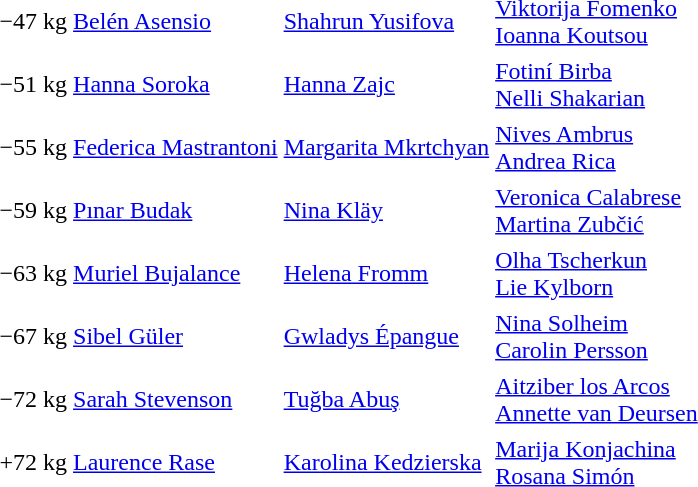<table>
<tr>
<td>−47 kg</td>
<td> <a href='#'>Belén Asensio</a></td>
<td> <a href='#'>Shahrun Yusifova</a></td>
<td> <a href='#'>Viktorija Fomenko</a> <br>  <a href='#'>Ioanna Koutsou</a></td>
</tr>
<tr>
</tr>
<tr>
<td>−51 kg</td>
<td> <a href='#'>Hanna Soroka</a></td>
<td> <a href='#'>Hanna Zajc</a></td>
<td> <a href='#'>Fotiní Birba</a> <br>  <a href='#'>Nelli Shakarian</a></td>
</tr>
<tr>
</tr>
<tr>
<td>−55 kg</td>
<td> <a href='#'>Federica Mastrantoni</a></td>
<td> <a href='#'>Margarita Mkrtchyan</a></td>
<td> <a href='#'>Nives Ambrus</a> <br>  <a href='#'>Andrea Rica</a></td>
</tr>
<tr>
</tr>
<tr>
<td>−59 kg</td>
<td> <a href='#'>Pınar Budak</a></td>
<td> <a href='#'>Nina Kläy</a></td>
<td> <a href='#'>Veronica Calabrese</a> <br>  <a href='#'>Martina Zubčić</a></td>
</tr>
<tr>
</tr>
<tr>
<td>−63 kg</td>
<td> <a href='#'>Muriel Bujalance</a></td>
<td> <a href='#'>Helena Fromm</a></td>
<td> <a href='#'>Olha Tscherkun</a> <br>  <a href='#'>Lie Kylborn</a></td>
</tr>
<tr>
</tr>
<tr>
<td>−67 kg</td>
<td> <a href='#'>Sibel Güler</a></td>
<td> <a href='#'>Gwladys Épangue</a></td>
<td> <a href='#'>Nina Solheim</a> <br>  <a href='#'>Carolin Persson</a></td>
</tr>
<tr>
</tr>
<tr>
<td>−72 kg</td>
<td> <a href='#'>Sarah Stevenson</a></td>
<td> <a href='#'>Tuğba Abuş</a></td>
<td> <a href='#'>Aitziber los Arcos</a> <br>  <a href='#'>Annette van Deursen</a></td>
</tr>
<tr>
</tr>
<tr>
<td>+72 kg</td>
<td> <a href='#'>Laurence Rase</a></td>
<td> <a href='#'>Karolina Kedzierska</a></td>
<td> <a href='#'>Marija Konjachina</a> <br>  <a href='#'>Rosana Simón</a></td>
</tr>
<tr>
</tr>
</table>
